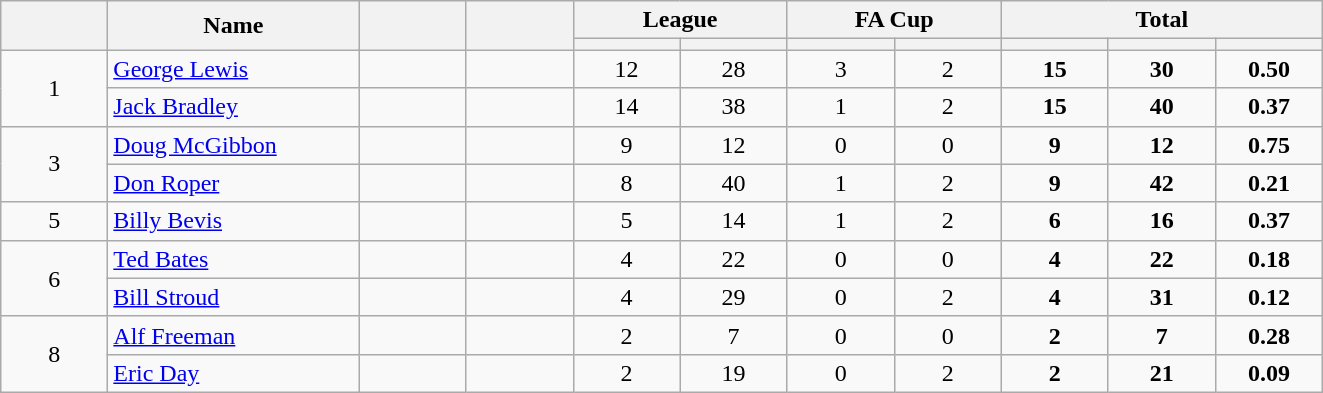<table class="wikitable plainrowheaders" style="text-align:center;">
<tr>
<th scope="col" rowspan="2" style="width:4em;"></th>
<th scope="col" rowspan="2" style="width:10em;">Name</th>
<th scope="col" rowspan="2" style="width:4em;"></th>
<th scope="col" rowspan="2" style="width:4em;"></th>
<th scope="col" colspan="2">League</th>
<th scope="col" colspan="2">FA Cup</th>
<th scope="col" colspan="3">Total</th>
</tr>
<tr>
<th scope="col" style="width:4em;"></th>
<th scope="col" style="width:4em;"></th>
<th scope="col" style="width:4em;"></th>
<th scope="col" style="width:4em;"></th>
<th scope="col" style="width:4em;"></th>
<th scope="col" style="width:4em;"></th>
<th scope="col" style="width:4em;"></th>
</tr>
<tr>
<td rowspan="2">1</td>
<td align="left"><a href='#'>George Lewis</a></td>
<td></td>
<td></td>
<td>12</td>
<td>28</td>
<td>3</td>
<td>2</td>
<td><strong>15</strong></td>
<td><strong>30</strong></td>
<td><strong>0.50</strong></td>
</tr>
<tr>
<td align="left"><a href='#'>Jack Bradley</a></td>
<td></td>
<td></td>
<td>14</td>
<td>38</td>
<td>1</td>
<td>2</td>
<td><strong>15</strong></td>
<td><strong>40</strong></td>
<td><strong>0.37</strong></td>
</tr>
<tr>
<td rowspan="2">3</td>
<td align="left"><a href='#'>Doug McGibbon</a></td>
<td></td>
<td></td>
<td>9</td>
<td>12</td>
<td>0</td>
<td>0</td>
<td><strong>9</strong></td>
<td><strong>12</strong></td>
<td><strong>0.75</strong></td>
</tr>
<tr>
<td align="left"><a href='#'>Don Roper</a></td>
<td></td>
<td></td>
<td>8</td>
<td>40</td>
<td>1</td>
<td>2</td>
<td><strong>9</strong></td>
<td><strong>42</strong></td>
<td><strong>0.21</strong></td>
</tr>
<tr>
<td>5</td>
<td align="left"><a href='#'>Billy Bevis</a></td>
<td></td>
<td></td>
<td>5</td>
<td>14</td>
<td>1</td>
<td>2</td>
<td><strong>6</strong></td>
<td><strong>16</strong></td>
<td><strong>0.37</strong></td>
</tr>
<tr>
<td rowspan="2">6</td>
<td align="left"><a href='#'>Ted Bates</a></td>
<td></td>
<td></td>
<td>4</td>
<td>22</td>
<td>0</td>
<td>0</td>
<td><strong>4</strong></td>
<td><strong>22</strong></td>
<td><strong>0.18</strong></td>
</tr>
<tr>
<td align="left"><a href='#'>Bill Stroud</a></td>
<td></td>
<td></td>
<td>4</td>
<td>29</td>
<td>0</td>
<td>2</td>
<td><strong>4</strong></td>
<td><strong>31</strong></td>
<td><strong>0.12</strong></td>
</tr>
<tr>
<td rowspan="2">8</td>
<td align="left"><a href='#'>Alf Freeman</a></td>
<td></td>
<td></td>
<td>2</td>
<td>7</td>
<td>0</td>
<td>0</td>
<td><strong>2</strong></td>
<td><strong>7</strong></td>
<td><strong>0.28</strong></td>
</tr>
<tr>
<td align="left"><a href='#'>Eric Day</a></td>
<td></td>
<td></td>
<td>2</td>
<td>19</td>
<td>0</td>
<td>2</td>
<td><strong>2</strong></td>
<td><strong>21</strong></td>
<td><strong>0.09</strong></td>
</tr>
</table>
